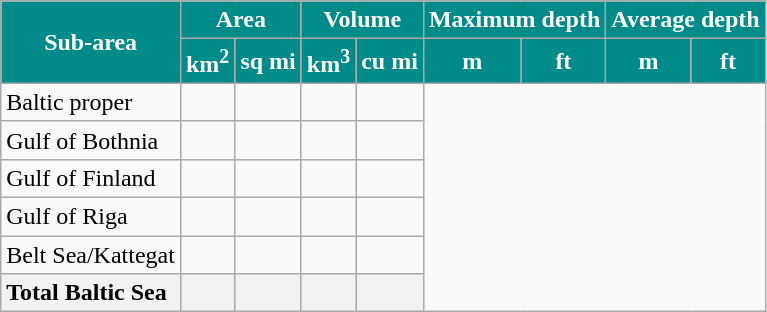<table class="wikitable sortable">
<tr>
<th style="background: DarkCyan; color: white; text-align: center" rowspan=2>Sub-area</th>
<th style="background: DarkCyan; color: white; text-align: center" colspan=2>Area</th>
<th style="background: DarkCyan; color: white; text-align: center" colspan=2>Volume</th>
<th style="background: DarkCyan; color: white; text-align: center" colspan=2>Maximum depth</th>
<th style="background: DarkCyan; color: white; text-align: center" colspan=2>Average depth</th>
</tr>
<tr>
<th style="background: DarkCyan; color: white; text-align: center">km<sup>2</sup></th>
<th style="background: DarkCyan; color: white; text-align: center">sq mi</th>
<th style="background: DarkCyan; color: white; text-align: center">km<sup>3</sup></th>
<th style="background: DarkCyan; color: white; text-align: center">cu mi</th>
<th style="background: DarkCyan; color: white; text-align: center">m</th>
<th style="background: DarkCyan; color: white; text-align: center">ft</th>
<th style="background: DarkCyan; color: white; text-align: center">m</th>
<th style="background: DarkCyan; color: white; text-align: center">ft</th>
</tr>
<tr>
<td style="text-align: left">Baltic proper</td>
<td></td>
<td></td>
<td></td>
<td></td>
</tr>
<tr>
<td style="text-align: left">Gulf of Bothnia</td>
<td></td>
<td></td>
<td></td>
<td></td>
</tr>
<tr>
<td style="text-align: left">Gulf of Finland</td>
<td></td>
<td></td>
<td></td>
<td></td>
</tr>
<tr>
<td style="text-align: left">Gulf of Riga</td>
<td></td>
<td></td>
<td></td>
<td></td>
</tr>
<tr>
<td style="text-align: left">Belt Sea/Kattegat</td>
<td></td>
<td></td>
<td></td>
<td></td>
</tr>
<tr>
<th style="text-align: left">Total Baltic Sea</th>
<th></th>
<th></th>
<th></th>
<th></th>
</tr>
</table>
